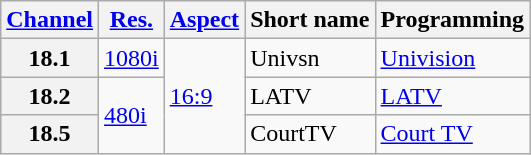<table class="wikitable">
<tr>
<th scope = "col"><a href='#'>Channel</a></th>
<th scope = "col"><a href='#'>Res.</a></th>
<th scope = "col"><a href='#'>Aspect</a></th>
<th scope = "col">Short name</th>
<th scope = "col">Programming</th>
</tr>
<tr>
<th scope = "row">18.1</th>
<td><a href='#'>1080i</a></td>
<td rowspan=6><a href='#'>16:9</a></td>
<td>Univsn</td>
<td><a href='#'>Univision</a></td>
</tr>
<tr>
<th scope = "row">18.2</th>
<td rowspan=2><a href='#'>480i</a></td>
<td>LATV</td>
<td><a href='#'>LATV</a></td>
</tr>
<tr>
<th scope = "row">18.5</th>
<td>CourtTV</td>
<td><a href='#'>Court TV</a></td>
</tr>
</table>
